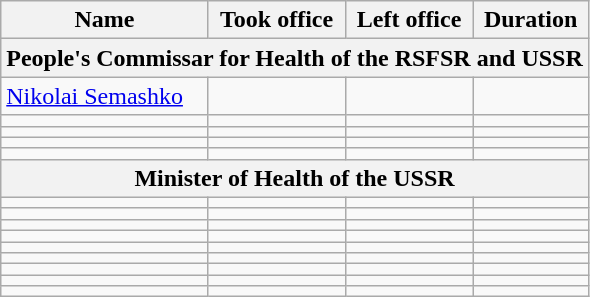<table class="wikitable sortable">
<tr>
<th>Name</th>
<th>Took office</th>
<th>Left office</th>
<th>Duration</th>
</tr>
<tr>
<th colspan=4>People's Commissar for Health of the RSFSR and USSR</th>
</tr>
<tr>
<td><a href='#'>Nikolai Semashko</a></td>
<td></td>
<td></td>
<td></td>
</tr>
<tr>
<td></td>
<td></td>
<td></td>
<td></td>
</tr>
<tr>
<td></td>
<td></td>
<td></td>
<td></td>
</tr>
<tr>
<td></td>
<td></td>
<td></td>
<td></td>
</tr>
<tr>
<td></td>
<td></td>
<td></td>
<td></td>
</tr>
<tr>
<th colspan=4>Minister of Health of the USSR</th>
</tr>
<tr>
<td></td>
<td></td>
<td></td>
<td></td>
</tr>
<tr>
<td></td>
<td></td>
<td></td>
<td></td>
</tr>
<tr>
<td></td>
<td></td>
<td></td>
<td></td>
</tr>
<tr>
<td></td>
<td></td>
<td></td>
<td></td>
</tr>
<tr>
<td></td>
<td></td>
<td></td>
<td></td>
</tr>
<tr>
<td></td>
<td></td>
<td></td>
<td></td>
</tr>
<tr>
<td></td>
<td></td>
<td></td>
<td></td>
</tr>
<tr>
<td></td>
<td></td>
<td></td>
<td></td>
</tr>
<tr>
<td></td>
<td></td>
<td></td>
<td></td>
</tr>
</table>
